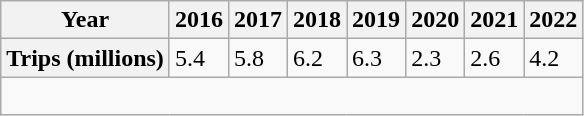<table class="wikitable">
<tr>
<th>Year</th>
<th>2016</th>
<th>2017</th>
<th>2018</th>
<th>2019</th>
<th>2020</th>
<th>2021</th>
<th>2022</th>
</tr>
<tr>
<th>Trips (millions)</th>
<td>5.4</td>
<td>5.8</td>
<td>6.2</td>
<td>6.3</td>
<td>2.3</td>
<td>2.6</td>
<td>4.2</td>
</tr>
<tr>
<td colspan="8"><br></td>
</tr>
</table>
